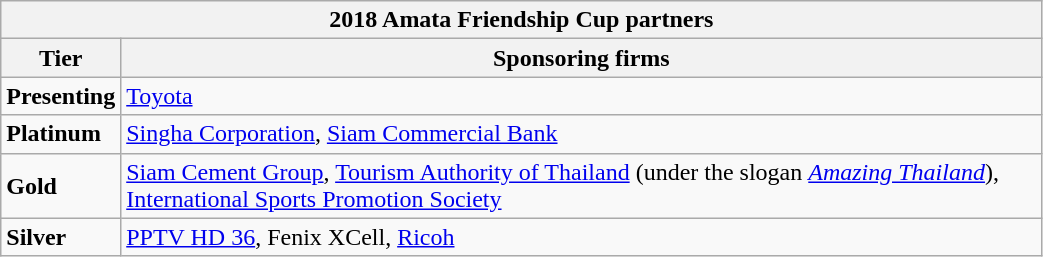<table class="wikitable" width=55%>
<tr>
<th colspan=2>2018 Amata Friendship Cup partners</th>
</tr>
<tr>
<th width=10%>Tier</th>
<th>Sponsoring firms</th>
</tr>
<tr>
<td><strong>Presenting</strong></td>
<td><a href='#'>Toyota</a></td>
</tr>
<tr>
<td><strong>Platinum</strong></td>
<td><a href='#'>Singha Corporation</a>, <a href='#'>Siam Commercial Bank</a></td>
</tr>
<tr>
<td><strong>Gold</strong></td>
<td><a href='#'>Siam Cement Group</a>, <a href='#'>Tourism Authority of Thailand</a> (under the slogan <em><a href='#'>Amazing Thailand</a></em>), <a href='#'>International Sports Promotion Society</a></td>
</tr>
<tr>
<td><strong>Silver</strong></td>
<td><a href='#'>PPTV HD 36</a>, Fenix XCell, <a href='#'>Ricoh</a></td>
</tr>
</table>
